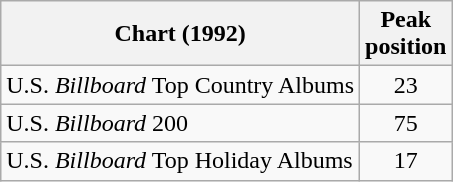<table class="wikitable">
<tr>
<th>Chart (1992)</th>
<th>Peak<br>position</th>
</tr>
<tr>
<td>U.S. <em>Billboard</em> Top Country Albums</td>
<td align="center">23</td>
</tr>
<tr>
<td>U.S. <em>Billboard</em> 200</td>
<td align="center">75</td>
</tr>
<tr>
<td>U.S. <em>Billboard</em> Top Holiday Albums</td>
<td align="center">17</td>
</tr>
</table>
